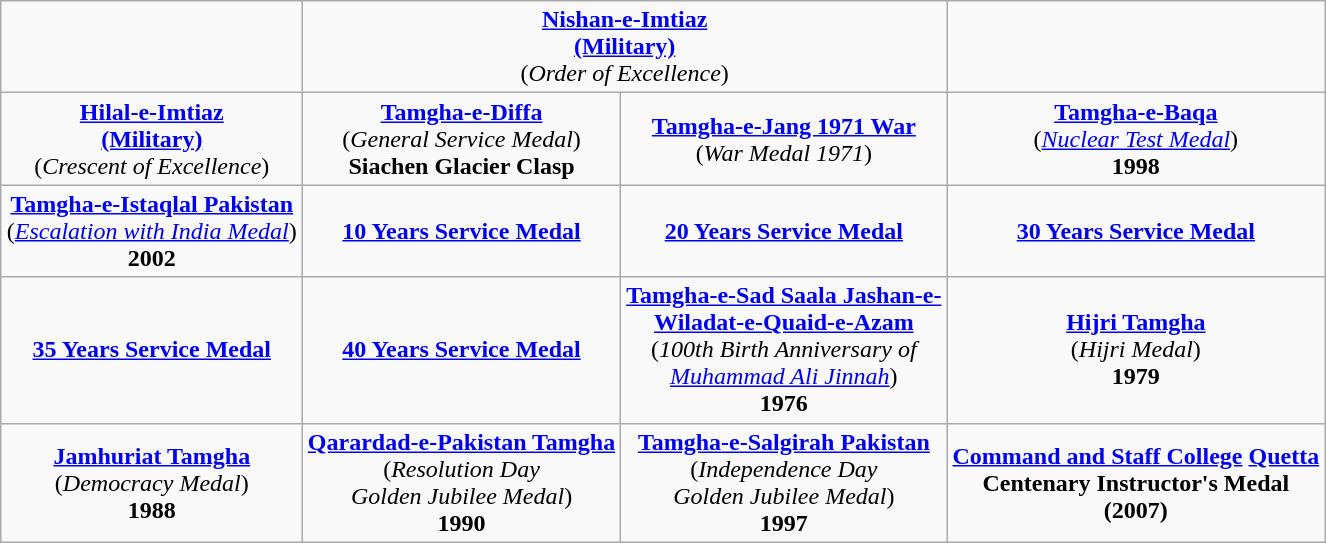<table class="wikitable" style="margin:1em auto; text-align:center;">
<tr>
<td></td>
<td colspan="2"><strong><a href='#'>Nishan-e-Imtiaz</a></strong><br><strong><a href='#'>(Military)</a></strong><br>(<em>Order of Excellence</em>)</td>
<td></td>
</tr>
<tr>
<td><strong><a href='#'>Hilal-e-Imtiaz</a></strong><br><strong><a href='#'>(Military)</a></strong><br>(<em>Crescent of Excellence</em>)</td>
<td><strong><a href='#'>Tamgha-e-Diffa</a></strong><br>(<em>General Service Medal</em>)<br><strong>Siachen Glacier Clasp</strong></td>
<td><strong><a href='#'>Tamgha-e-Jang 1971 War</a></strong><br>(<em>War Medal 1971</em>)</td>
<td><strong><a href='#'>Tamgha-e-Baqa</a></strong><br>(<em><a href='#'>Nuclear Test Medal</a></em>)<br><strong>1998</strong></td>
</tr>
<tr>
<td><strong><a href='#'>Tamgha-e-Istaqlal Pakistan</a></strong><br>(<em><a href='#'>Escalation with India Medal</a></em>)<br><strong>2002</strong></td>
<td><strong><a href='#'>10 Years Service Medal</a></strong></td>
<td><strong><a href='#'>20 Years Service Medal</a></strong></td>
<td><strong><a href='#'>30 Years Service Medal</a></strong></td>
</tr>
<tr>
<td><strong><a href='#'>35 Years Service Medal</a></strong></td>
<td><strong><a href='#'>40 Years Service Medal</a></strong></td>
<td><strong><a href='#'>Tamgha-e-Sad Saala Jashan-e-</a></strong><br><strong><a href='#'>Wiladat-e-Quaid-e-Azam</a></strong><br>(<em>100th Birth Anniversary of</em><br><em><a href='#'>Muhammad Ali Jinnah</a></em>)<br><strong>1976</strong></td>
<td><strong><a href='#'>Hijri Tamgha</a></strong><br>(<em>Hijri Medal</em>)<br><strong>1979</strong></td>
</tr>
<tr>
<td><strong><a href='#'>Jamhuriat Tamgha</a></strong><br>(<em>Democracy Medal</em>)<br><strong>1988</strong></td>
<td><strong><a href='#'>Qarardad-e-Pakistan Tamgha</a></strong><br>(<em>Resolution Day</em><br><em>Golden Jubilee Medal</em>)<br><strong>1990</strong></td>
<td><strong><a href='#'>Tamgha-e-Salgirah Pakistan</a></strong><br>(<em>Independence Day</em><br><em>Golden Jubilee Medal</em>)<br><strong>1997</strong></td>
<td><strong><a href='#'>Command and Staff College</a></strong> <strong><a href='#'>Quetta</a></strong><br><strong>Centenary Instructor's Medal</strong><br><strong>(2007)</strong></td>
</tr>
</table>
